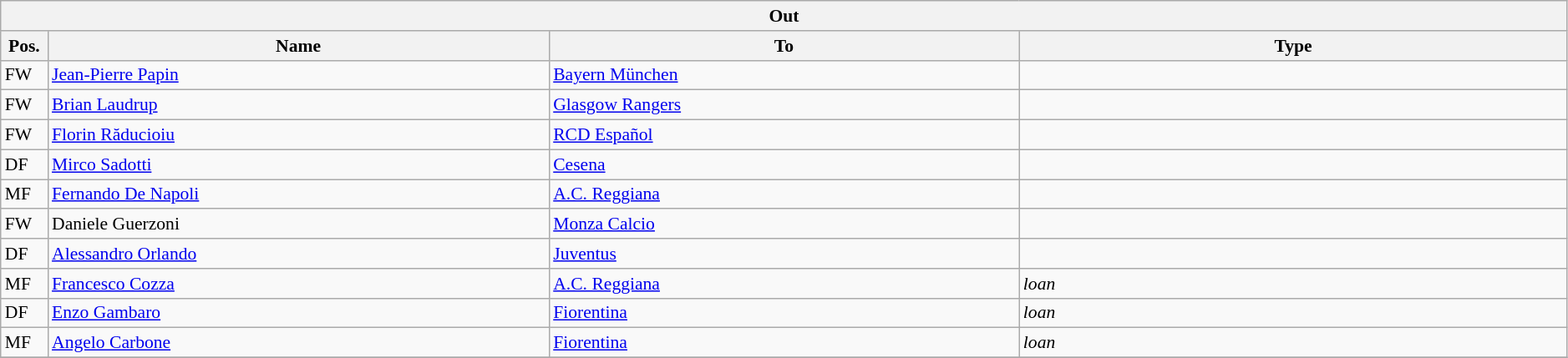<table class="wikitable" style="font-size:90%;width:99%;">
<tr>
<th colspan="4">Out</th>
</tr>
<tr>
<th width=3%>Pos.</th>
<th width=32%>Name</th>
<th width=30%>To</th>
<th width=35%>Type</th>
</tr>
<tr>
<td>FW</td>
<td><a href='#'>Jean-Pierre Papin</a></td>
<td><a href='#'>Bayern München</a></td>
<td></td>
</tr>
<tr>
<td>FW</td>
<td><a href='#'>Brian Laudrup</a></td>
<td><a href='#'>Glasgow Rangers</a></td>
<td></td>
</tr>
<tr>
<td>FW</td>
<td><a href='#'>Florin Răducioiu</a></td>
<td><a href='#'>RCD Español</a></td>
<td></td>
</tr>
<tr>
<td>DF</td>
<td><a href='#'>Mirco Sadotti</a></td>
<td><a href='#'>Cesena</a></td>
<td></td>
</tr>
<tr>
<td>MF</td>
<td><a href='#'>Fernando De Napoli</a></td>
<td><a href='#'>A.C. Reggiana</a></td>
<td></td>
</tr>
<tr>
<td>FW</td>
<td>Daniele Guerzoni</td>
<td><a href='#'>Monza Calcio</a></td>
<td></td>
</tr>
<tr>
<td>DF</td>
<td><a href='#'>Alessandro Orlando</a></td>
<td><a href='#'>Juventus</a></td>
<td></td>
</tr>
<tr>
<td>MF</td>
<td><a href='#'>Francesco Cozza</a></td>
<td><a href='#'>A.C. Reggiana</a></td>
<td><em>loan</em></td>
</tr>
<tr>
<td>DF</td>
<td><a href='#'>Enzo Gambaro</a></td>
<td><a href='#'>Fiorentina</a></td>
<td><em>loan</em></td>
</tr>
<tr>
<td>MF</td>
<td><a href='#'>Angelo Carbone</a></td>
<td><a href='#'>Fiorentina</a></td>
<td><em>loan</em></td>
</tr>
<tr>
</tr>
</table>
